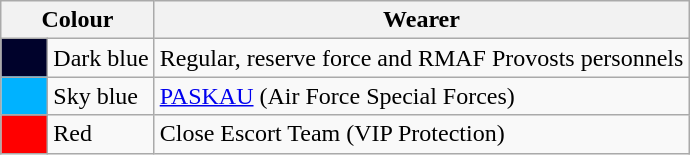<table class="wikitable">
<tr>
<th colspan="2">Colour</th>
<th>Wearer</th>
</tr>
<tr>
<td style="background:#00022B;">      </td>
<td>Dark blue</td>
<td>Regular, reserve force and RMAF Provosts personnels</td>
</tr>
<tr>
<td style="background:#00B2FF;"></td>
<td>Sky blue</td>
<td><a href='#'>PASKAU</a> (Air Force Special Forces)</td>
</tr>
<tr>
<td style="background:#f00;"></td>
<td>Red</td>
<td>Close Escort Team (VIP Protection)</td>
</tr>
</table>
